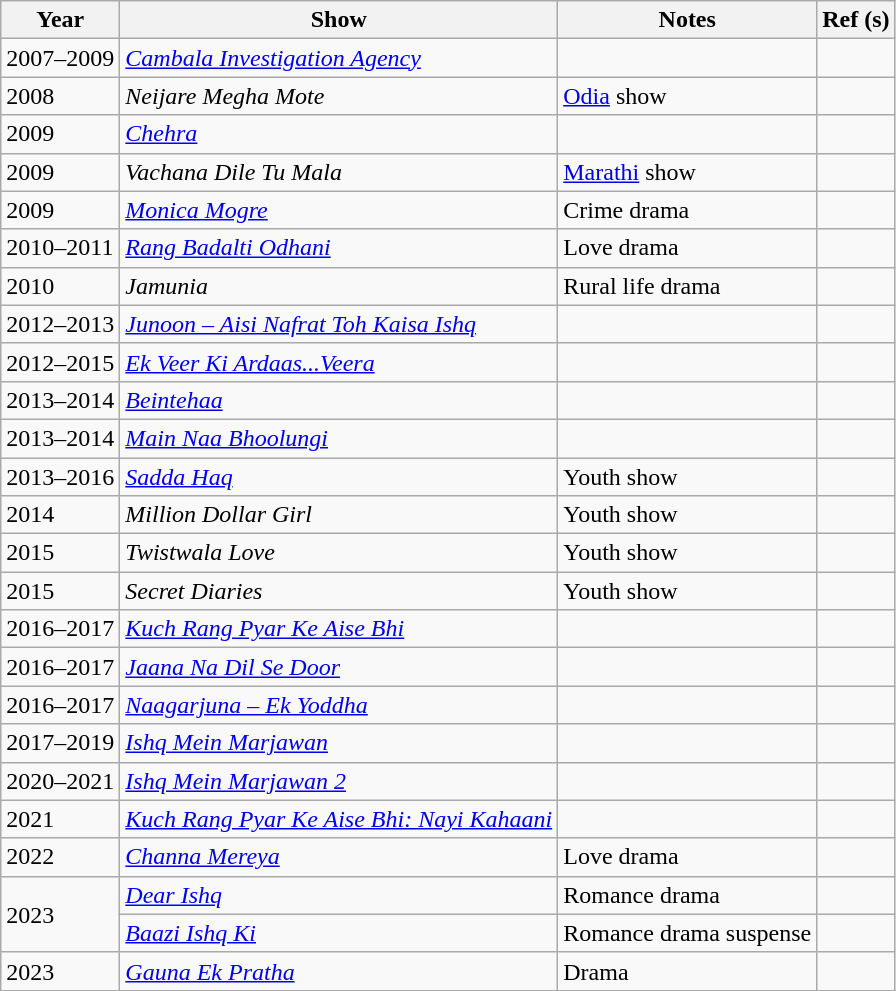<table class="wikitable sortable">
<tr>
<th>Year</th>
<th>Show</th>
<th>Notes</th>
<th class="unsortable">Ref (s)</th>
</tr>
<tr>
<td>2007–2009</td>
<td><em><a href='#'>Cambala Investigation Agency</a></em></td>
<td></td>
<td></td>
</tr>
<tr>
<td>2008</td>
<td><em>Neijare Megha Mote</em></td>
<td><a href='#'>Odia</a> show</td>
<td></td>
</tr>
<tr>
<td>2009</td>
<td><em><a href='#'>Chehra</a></em></td>
<td></td>
<td></td>
</tr>
<tr>
<td>2009</td>
<td><em>Vachana Dile Tu Mala</em></td>
<td><a href='#'>Marathi</a> show</td>
<td></td>
</tr>
<tr>
<td>2009</td>
<td><em><a href='#'>Monica Mogre</a></em></td>
<td>Crime drama</td>
<td></td>
</tr>
<tr>
<td>2010–2011</td>
<td><em><a href='#'>Rang Badalti Odhani</a></em></td>
<td>Love drama</td>
<td></td>
</tr>
<tr>
<td>2010</td>
<td><em>Jamunia</em></td>
<td>Rural life drama</td>
<td></td>
</tr>
<tr>
<td>2012–2013</td>
<td><em><a href='#'>Junoon – Aisi Nafrat Toh Kaisa Ishq</a></em></td>
<td></td>
<td></td>
</tr>
<tr>
<td>2012–2015</td>
<td><em><a href='#'>Ek Veer Ki Ardaas...Veera</a></em></td>
<td></td>
<td></td>
</tr>
<tr>
<td>2013–2014</td>
<td><em><a href='#'>Beintehaa</a></em></td>
<td></td>
<td></td>
</tr>
<tr>
<td>2013–2014</td>
<td><em><a href='#'>Main Naa Bhoolungi</a></em></td>
<td></td>
<td></td>
</tr>
<tr>
<td>2013–2016</td>
<td><em><a href='#'>Sadda Haq</a></em></td>
<td>Youth show</td>
<td></td>
</tr>
<tr>
<td>2014</td>
<td><em>Million Dollar Girl</em></td>
<td>Youth show</td>
<td></td>
</tr>
<tr>
<td>2015</td>
<td><em>Twistwala Love</em></td>
<td>Youth show</td>
<td></td>
</tr>
<tr>
<td>2015</td>
<td><em>Secret Diaries</em></td>
<td>Youth show</td>
<td></td>
</tr>
<tr>
<td>2016–2017</td>
<td><em><a href='#'>Kuch Rang Pyar Ke Aise Bhi</a></em></td>
<td></td>
<td></td>
</tr>
<tr>
<td>2016–2017</td>
<td><em><a href='#'>Jaana Na Dil Se Door</a></em></td>
<td></td>
<td></td>
</tr>
<tr>
<td>2016–2017</td>
<td><em><a href='#'>Naagarjuna – Ek Yoddha</a></em></td>
<td></td>
<td></td>
</tr>
<tr>
<td>2017–2019</td>
<td><em><a href='#'>Ishq Mein Marjawan</a></em></td>
<td></td>
<td></td>
</tr>
<tr>
<td>2020–2021</td>
<td><em><a href='#'>Ishq Mein Marjawan 2</a></em></td>
<td></td>
<td></td>
</tr>
<tr>
<td>2021</td>
<td><em><a href='#'>Kuch Rang Pyar Ke Aise Bhi: Nayi Kahaani</a></em></td>
<td></td>
<td></td>
</tr>
<tr>
<td>2022</td>
<td><em><a href='#'>Channa Mereya</a></em></td>
<td>Love drama</td>
<td></td>
</tr>
<tr>
<td rowspan="2">2023</td>
<td><em><a href='#'>Dear Ishq</a></em></td>
<td>Romance drama</td>
<td></td>
</tr>
<tr>
<td><em><a href='#'>Baazi Ishq Ki</a></em></td>
<td>Romance drama suspense</td>
<td></td>
</tr>
<tr>
<td>2023</td>
<td><a href='#'><em>Gauna Ek Pratha</em></a></td>
<td>Drama</td>
<td></td>
</tr>
</table>
